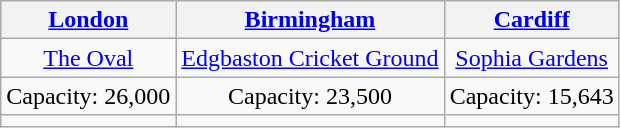<table class="wikitable" style="text-align:center">
<tr>
<th><a href='#'>London</a></th>
<th><a href='#'>Birmingham</a></th>
<th><a href='#'>Cardiff</a></th>
</tr>
<tr>
<td><a href='#'>The Oval</a></td>
<td><a href='#'>Edgbaston Cricket Ground</a></td>
<td><a href='#'>Sophia Gardens</a></td>
</tr>
<tr>
<td>Capacity: 26,000</td>
<td>Capacity: 23,500</td>
<td>Capacity: 15,643</td>
</tr>
<tr>
<td></td>
<td></td>
<td></td>
</tr>
</table>
